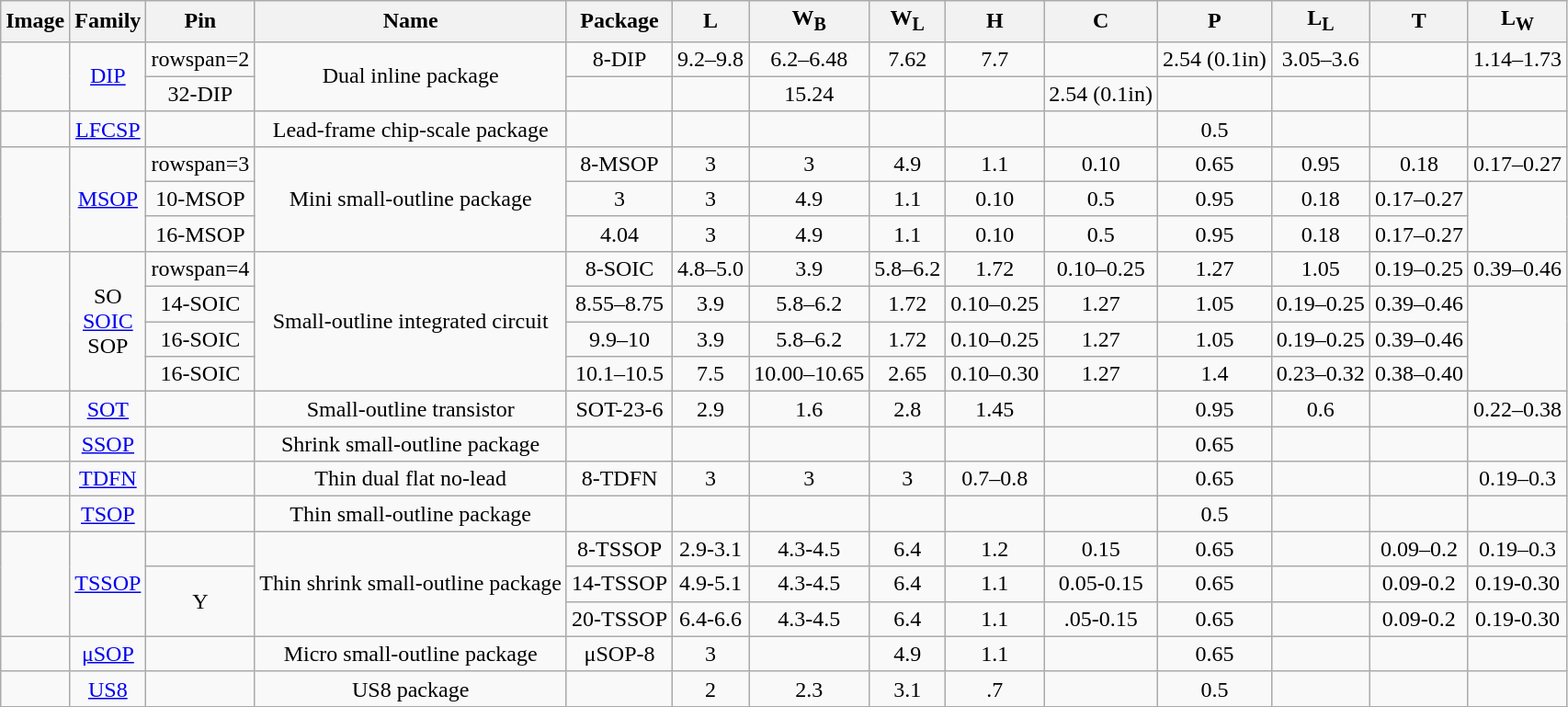<table class="wikitable" style="text-align: center;">
<tr>
<th>Image</th>
<th>Family</th>
<th>Pin</th>
<th>Name</th>
<th>Package</th>
<th>L</th>
<th>W<sub>B</sub></th>
<th>W<sub>L</sub></th>
<th>H</th>
<th>C</th>
<th>P</th>
<th>L<sub>L</sub></th>
<th>T</th>
<th>L<sub>W</sub></th>
</tr>
<tr>
<td rowspan=2></td>
<td rowspan=2><a href='#'>DIP</a></td>
<td>rowspan=2   </td>
<td rowspan=2>Dual inline package</td>
<td>8-DIP</td>
<td>9.2–9.8</td>
<td>6.2–6.48</td>
<td>7.62</td>
<td>7.7</td>
<td></td>
<td>2.54 (0.1in)</td>
<td>3.05–3.6</td>
<td></td>
<td>1.14–1.73</td>
</tr>
<tr>
<td>32-DIP</td>
<td></td>
<td></td>
<td>15.24</td>
<td></td>
<td></td>
<td>2.54 (0.1in)</td>
<td></td>
<td></td>
<td></td>
</tr>
<tr>
<td></td>
<td><a href='#'>LFCSP</a></td>
<td></td>
<td>Lead-frame chip-scale package</td>
<td></td>
<td></td>
<td></td>
<td></td>
<td></td>
<td></td>
<td>0.5</td>
<td></td>
<td></td>
<td></td>
</tr>
<tr>
<td rowspan=3></td>
<td rowspan=3><a href='#'>MSOP</a></td>
<td>rowspan=3   </td>
<td rowspan=3>Mini small-outline package</td>
<td>8-MSOP</td>
<td>3</td>
<td>3</td>
<td>4.9</td>
<td>1.1</td>
<td>0.10</td>
<td>0.65</td>
<td>0.95</td>
<td>0.18</td>
<td>0.17–0.27</td>
</tr>
<tr>
<td>10-MSOP</td>
<td>3</td>
<td>3</td>
<td>4.9</td>
<td>1.1</td>
<td>0.10</td>
<td>0.5</td>
<td>0.95</td>
<td>0.18</td>
<td>0.17–0.27</td>
</tr>
<tr>
<td>16-MSOP</td>
<td>4.04</td>
<td>3</td>
<td>4.9</td>
<td>1.1</td>
<td>0.10</td>
<td>0.5</td>
<td>0.95</td>
<td>0.18</td>
<td>0.17–0.27</td>
</tr>
<tr>
<td rowspan=4></td>
<td rowspan=4>SO<br><a href='#'>SOIC</a><br>SOP</td>
<td>rowspan=4   </td>
<td rowspan=4>Small-outline integrated circuit</td>
<td>8-SOIC</td>
<td>4.8–5.0</td>
<td>3.9</td>
<td>5.8–6.2</td>
<td>1.72</td>
<td>0.10–0.25</td>
<td>1.27</td>
<td>1.05</td>
<td>0.19–0.25</td>
<td>0.39–0.46</td>
</tr>
<tr>
<td>14-SOIC</td>
<td>8.55–8.75</td>
<td>3.9</td>
<td>5.8–6.2</td>
<td>1.72</td>
<td>0.10–0.25</td>
<td>1.27</td>
<td>1.05</td>
<td>0.19–0.25</td>
<td>0.39–0.46</td>
</tr>
<tr>
<td>16-SOIC</td>
<td>9.9–10</td>
<td>3.9</td>
<td>5.8–6.2</td>
<td>1.72</td>
<td>0.10–0.25</td>
<td>1.27</td>
<td>1.05</td>
<td>0.19–0.25</td>
<td>0.39–0.46</td>
</tr>
<tr>
<td>16-SOIC</td>
<td>10.1–10.5</td>
<td>7.5</td>
<td>10.00–10.65</td>
<td>2.65</td>
<td>0.10–0.30</td>
<td>1.27</td>
<td>1.4</td>
<td>0.23–0.32</td>
<td>0.38–0.40</td>
</tr>
<tr>
<td></td>
<td><a href='#'>SOT</a></td>
<td></td>
<td>Small-outline transistor</td>
<td>SOT-23-6</td>
<td>2.9</td>
<td>1.6</td>
<td>2.8</td>
<td>1.45</td>
<td></td>
<td>0.95</td>
<td>0.6</td>
<td></td>
<td>0.22–0.38</td>
</tr>
<tr>
<td></td>
<td><a href='#'>SSOP</a></td>
<td></td>
<td>Shrink small-outline package</td>
<td></td>
<td></td>
<td></td>
<td></td>
<td></td>
<td></td>
<td>0.65</td>
<td></td>
<td></td>
<td></td>
</tr>
<tr>
<td></td>
<td><a href='#'>TDFN</a></td>
<td></td>
<td>Thin dual flat no-lead</td>
<td>8-TDFN</td>
<td>3</td>
<td>3</td>
<td>3</td>
<td>0.7–0.8</td>
<td></td>
<td>0.65</td>
<td></td>
<td></td>
<td>0.19–0.3</td>
</tr>
<tr>
<td></td>
<td><a href='#'>TSOP</a></td>
<td></td>
<td>Thin small-outline package</td>
<td></td>
<td></td>
<td></td>
<td></td>
<td></td>
<td></td>
<td>0.5</td>
<td></td>
<td></td>
<td></td>
</tr>
<tr>
<td rowspan="3"></td>
<td rowspan="3"><a href='#'>TSSOP</a></td>
<td></td>
<td rowspan="3">Thin shrink small-outline package</td>
<td>8-TSSOP</td>
<td>2.9-3.1</td>
<td>4.3-4.5</td>
<td>6.4</td>
<td>1.2</td>
<td>0.15</td>
<td>0.65</td>
<td></td>
<td>0.09–0.2</td>
<td>0.19–0.3</td>
</tr>
<tr>
<td rowspan="2">Y</td>
<td>14-TSSOP</td>
<td>4.9-5.1</td>
<td>4.3-4.5</td>
<td>6.4</td>
<td>1.1</td>
<td>0.05-0.15</td>
<td>0.65</td>
<td></td>
<td>0.09-0.2</td>
<td>0.19-0.30</td>
</tr>
<tr>
<td>20-TSSOP</td>
<td>6.4-6.6</td>
<td>4.3-4.5</td>
<td>6.4</td>
<td>1.1</td>
<td>.05-0.15</td>
<td>0.65</td>
<td></td>
<td>0.09-0.2</td>
<td>0.19-0.30</td>
</tr>
<tr>
<td></td>
<td><a href='#'>μSOP</a></td>
<td></td>
<td>Micro small-outline package</td>
<td>μSOP-8</td>
<td>3</td>
<td></td>
<td>4.9</td>
<td>1.1</td>
<td></td>
<td>0.65</td>
<td></td>
<td></td>
<td></td>
</tr>
<tr>
<td></td>
<td><a href='#'>US8</a></td>
<td></td>
<td>US8 package</td>
<td></td>
<td>2</td>
<td>2.3</td>
<td>3.1</td>
<td>.7</td>
<td></td>
<td>0.5</td>
<td></td>
<td></td>
<td></td>
</tr>
</table>
